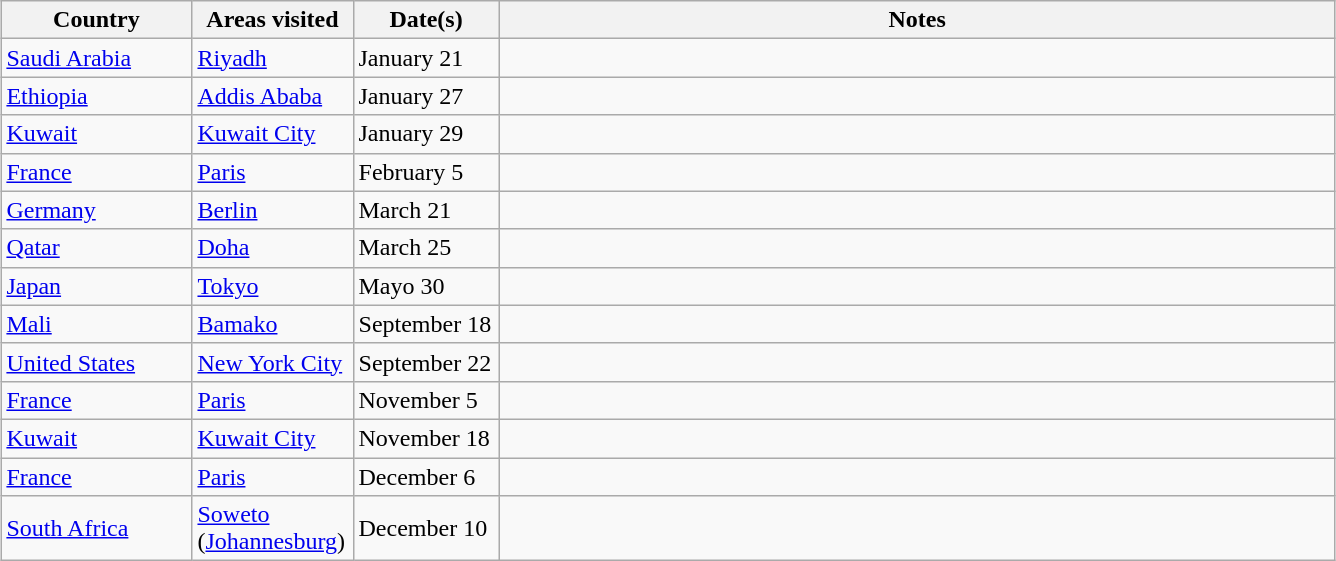<table class="wikitable outercollapse" style="margin: 1em auto 1em auto">
<tr>
<th width=120>Country</th>
<th width=100>Areas visited</th>
<th width=90>Date(s)</th>
<th width=550>Notes</th>
</tr>
<tr>
<td> <a href='#'>Saudi Arabia</a></td>
<td><a href='#'>Riyadh</a></td>
<td>January 21</td>
<td></td>
</tr>
<tr>
<td> <a href='#'>Ethiopia</a></td>
<td><a href='#'>Addis Ababa</a></td>
<td>January 27</td>
<td></td>
</tr>
<tr>
<td> <a href='#'>Kuwait</a></td>
<td><a href='#'>Kuwait City</a></td>
<td>January 29</td>
<td></td>
</tr>
<tr>
<td> <a href='#'>France</a></td>
<td><a href='#'>Paris</a></td>
<td>February 5</td>
<td></td>
</tr>
<tr>
<td> <a href='#'>Germany</a></td>
<td><a href='#'>Berlin</a></td>
<td>March 21</td>
<td></td>
</tr>
<tr>
<td> <a href='#'>Qatar</a></td>
<td><a href='#'>Doha</a></td>
<td>March 25</td>
<td></td>
</tr>
<tr>
<td> <a href='#'>Japan</a></td>
<td><a href='#'>Tokyo</a></td>
<td>Mayo 30</td>
<td></td>
</tr>
<tr>
<td> <a href='#'>Mali</a></td>
<td><a href='#'>Bamako</a></td>
<td>September 18</td>
<td></td>
</tr>
<tr>
<td> <a href='#'>United States</a></td>
<td><a href='#'>New York City</a></td>
<td>September 22</td>
<td></td>
</tr>
<tr>
<td> <a href='#'>France</a></td>
<td><a href='#'>Paris</a></td>
<td>November 5</td>
<td></td>
</tr>
<tr>
<td> <a href='#'>Kuwait</a></td>
<td><a href='#'>Kuwait City</a></td>
<td>November 18</td>
<td></td>
</tr>
<tr>
<td> <a href='#'>France</a></td>
<td><a href='#'>Paris</a></td>
<td>December 6</td>
<td></td>
</tr>
<tr>
<td> <a href='#'>South Africa</a></td>
<td><a href='#'>Soweto</a> (<a href='#'>Johannesburg</a>)</td>
<td>December 10</td>
<td></td>
</tr>
</table>
